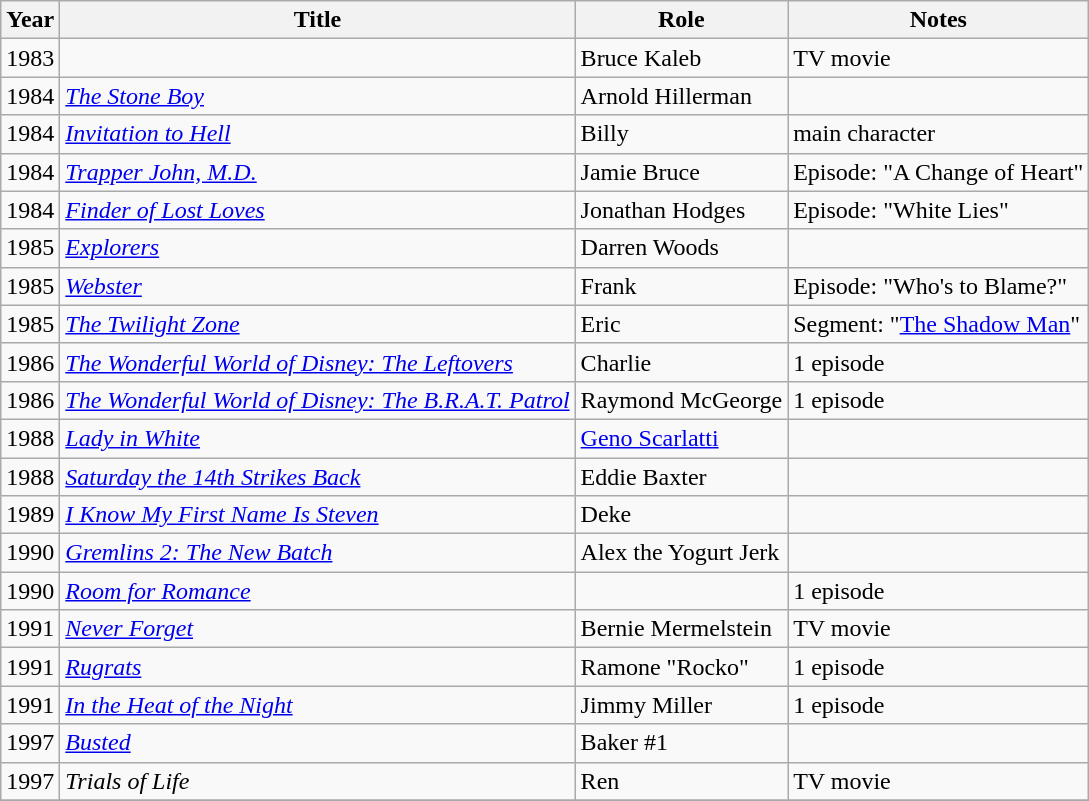<table class="wikitable">
<tr>
<th>Year</th>
<th>Title</th>
<th>Role</th>
<th>Notes</th>
</tr>
<tr>
<td>1983</td>
<td><em></em></td>
<td>Bruce Kaleb</td>
<td>TV movie</td>
</tr>
<tr>
<td>1984</td>
<td><em><a href='#'>The Stone Boy</a></em></td>
<td>Arnold Hillerman</td>
<td></td>
</tr>
<tr>
<td>1984</td>
<td><em><a href='#'>Invitation to Hell</a></em></td>
<td>Billy</td>
<td>main character</td>
</tr>
<tr>
<td>1984</td>
<td><em><a href='#'>Trapper John, M.D.</a></em></td>
<td>Jamie Bruce</td>
<td>Episode: "A Change of Heart"</td>
</tr>
<tr>
<td>1984</td>
<td><em><a href='#'>Finder of Lost Loves</a></em></td>
<td>Jonathan Hodges</td>
<td>Episode: "White Lies"</td>
</tr>
<tr>
<td>1985</td>
<td><em><a href='#'>Explorers</a></em></td>
<td>Darren Woods</td>
<td></td>
</tr>
<tr>
<td>1985</td>
<td><em><a href='#'>Webster</a></em></td>
<td>Frank</td>
<td>Episode: "Who's to Blame?"</td>
</tr>
<tr>
<td>1985</td>
<td><em><a href='#'>The Twilight Zone</a></em></td>
<td>Eric</td>
<td>Segment: "<a href='#'>The Shadow Man</a>"</td>
</tr>
<tr>
<td>1986</td>
<td><em><a href='#'>The Wonderful World of Disney: The Leftovers</a></em></td>
<td>Charlie</td>
<td>1 episode</td>
</tr>
<tr>
<td>1986</td>
<td><em><a href='#'>The Wonderful World of Disney: The B.R.A.T. Patrol</a></em></td>
<td>Raymond McGeorge</td>
<td>1 episode</td>
</tr>
<tr>
<td>1988</td>
<td><em><a href='#'>Lady in White</a></em></td>
<td><a href='#'>Geno Scarlatti</a></td>
<td></td>
</tr>
<tr>
<td>1988</td>
<td><em><a href='#'>Saturday the 14th Strikes Back</a></em></td>
<td>Eddie Baxter</td>
<td></td>
</tr>
<tr>
<td>1989</td>
<td><em><a href='#'>I Know My First Name Is Steven</a></em></td>
<td>Deke</td>
<td></td>
</tr>
<tr>
<td>1990</td>
<td><em><a href='#'>Gremlins 2: The New Batch</a></em></td>
<td>Alex the Yogurt Jerk</td>
<td></td>
</tr>
<tr>
<td>1990</td>
<td><em><a href='#'>Room for Romance</a></em></td>
<td></td>
<td>1 episode</td>
</tr>
<tr>
<td>1991</td>
<td><em><a href='#'>Never Forget</a></em></td>
<td>Bernie Mermelstein</td>
<td>TV movie</td>
</tr>
<tr>
<td>1991</td>
<td><em><a href='#'>Rugrats</a></em></td>
<td>Ramone "Rocko"</td>
<td>1 episode</td>
</tr>
<tr>
<td>1991</td>
<td><em><a href='#'>In the Heat of the Night</a></em></td>
<td>Jimmy Miller</td>
<td>1 episode</td>
</tr>
<tr>
<td>1997</td>
<td><em><a href='#'>Busted</a></em></td>
<td>Baker #1</td>
<td></td>
</tr>
<tr>
<td>1997</td>
<td><em>Trials of Life</em></td>
<td>Ren</td>
<td>TV movie</td>
</tr>
<tr>
</tr>
</table>
